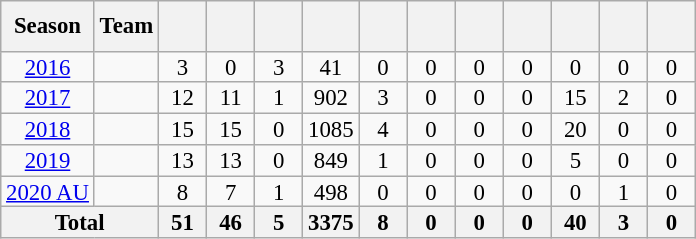<table class="wikitable" style="text-align:center; line-height:90%; font-size:95%;">
<tr style="line-height:175%;">
<th>Season</th>
<th>Team</th>
<th style="width:25px;"></th>
<th style="width:25px;"></th>
<th style="width:25px;"></th>
<th style="width:25px;"></th>
<th style="width:25px;"></th>
<th style="width:25px;"></th>
<th style="width:25px;"></th>
<th style="width:25px;"></th>
<th style="width:25px;"></th>
<th style="width:25px;"></th>
<th style="width:25px;"></th>
</tr>
<tr>
<td><a href='#'>2016</a></td>
<td></td>
<td>3</td>
<td>0</td>
<td>3</td>
<td>41</td>
<td>0</td>
<td>0</td>
<td>0</td>
<td>0</td>
<td>0</td>
<td>0</td>
<td>0</td>
</tr>
<tr>
<td><a href='#'>2017</a></td>
<td></td>
<td>12</td>
<td>11</td>
<td>1</td>
<td>902</td>
<td>3</td>
<td>0</td>
<td>0</td>
<td>0</td>
<td>15</td>
<td>2</td>
<td>0</td>
</tr>
<tr>
<td><a href='#'>2018</a></td>
<td></td>
<td>15</td>
<td>15</td>
<td>0</td>
<td>1085</td>
<td>4</td>
<td>0</td>
<td>0</td>
<td>0</td>
<td>20</td>
<td>0</td>
<td>0</td>
</tr>
<tr>
<td><a href='#'>2019</a></td>
<td></td>
<td>13</td>
<td>13</td>
<td>0</td>
<td>849</td>
<td>1</td>
<td>0</td>
<td>0</td>
<td>0</td>
<td>5</td>
<td>0</td>
<td>0</td>
</tr>
<tr>
<td><a href='#'>2020 AU</a></td>
<td></td>
<td>8</td>
<td>7</td>
<td>1</td>
<td>498</td>
<td>0</td>
<td>0</td>
<td>0</td>
<td>0</td>
<td>0</td>
<td>1</td>
<td>0</td>
</tr>
<tr>
<th colspan="2">Total</th>
<th>51</th>
<th>46</th>
<th>5</th>
<th>3375</th>
<th>8</th>
<th>0</th>
<th>0</th>
<th>0</th>
<th>40</th>
<th>3</th>
<th>0</th>
</tr>
</table>
